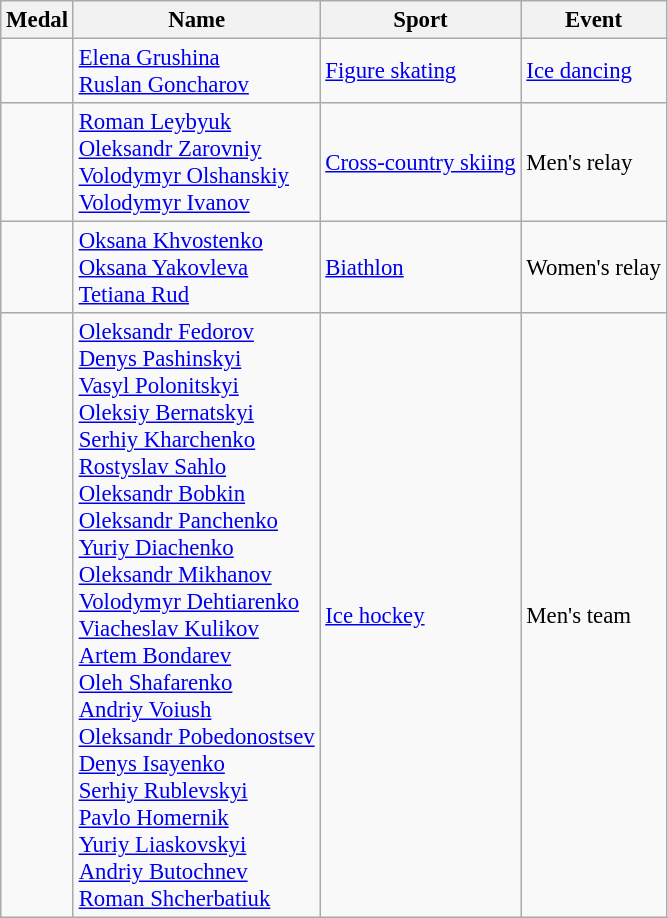<table class="wikitable sortable" style="font-size:95%">
<tr>
<th>Medal</th>
<th>Name</th>
<th>Sport</th>
<th>Event</th>
</tr>
<tr>
<td></td>
<td><a href='#'>Elena Grushina</a><br><a href='#'>Ruslan Goncharov</a></td>
<td><a href='#'>Figure skating</a></td>
<td><a href='#'>Ice dancing</a></td>
</tr>
<tr>
<td></td>
<td><a href='#'>Roman Leybyuk</a><br><a href='#'>Oleksandr Zarovniy</a><br><a href='#'>Volodymyr Olshanskiy</a><br><a href='#'>Volodymyr Ivanov</a></td>
<td><a href='#'>Cross-country skiing</a></td>
<td>Men's relay</td>
</tr>
<tr>
<td></td>
<td><a href='#'>Oksana Khvostenko</a><br><a href='#'>Oksana Yakovleva</a><br><a href='#'>Tetiana Rud</a></td>
<td><a href='#'>Biathlon</a></td>
<td>Women's relay</td>
</tr>
<tr>
<td></td>
<td><a href='#'>Oleksandr Fedorov</a><br><a href='#'>Denys Pashinskyi</a><br><a href='#'>Vasyl Polonitskyi</a><br><a href='#'>Oleksiy Bernatskyi</a><br><a href='#'>Serhiy Kharchenko</a><br><a href='#'>Rostyslav Sahlo</a><br><a href='#'>Oleksandr Bobkin</a><br><a href='#'>Oleksandr Panchenko</a><br><a href='#'>Yuriy Diachenko</a><br><a href='#'>Oleksandr Mikhanov</a><br><a href='#'>Volodymyr Dehtiarenko</a><br><a href='#'>Viacheslav Kulikov</a><br><a href='#'>Artem Bondarev</a><br><a href='#'>Oleh Shafarenko</a><br><a href='#'>Andriy Voiush</a><br><a href='#'>Oleksandr Pobedonostsev</a><br><a href='#'>Denys Isayenko</a><br><a href='#'>Serhiy Rublevskyi</a><br><a href='#'>Pavlo Homernik</a><br><a href='#'>Yuriy Liaskovskyi</a><br><a href='#'>Andriy Butochnev</a><br><a href='#'>Roman Shcherbatiuk</a></td>
<td><a href='#'>Ice hockey</a></td>
<td>Men's team</td>
</tr>
</table>
